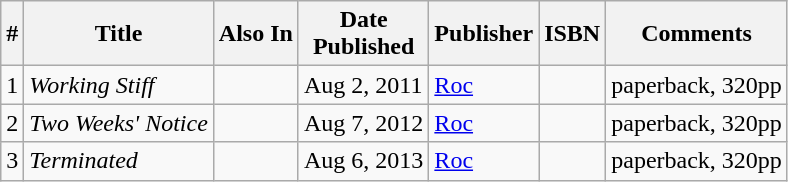<table class="wikitable">
<tr>
<th>#</th>
<th>Title</th>
<th>Also In</th>
<th>Date<br>Published</th>
<th>Publisher</th>
<th>ISBN</th>
<th>Comments</th>
</tr>
<tr>
<td>1</td>
<td><em>Working Stiff</em></td>
<td></td>
<td>Aug 2, 2011</td>
<td><a href='#'>Roc</a></td>
<td></td>
<td>paperback, 320pp</td>
</tr>
<tr>
<td>2</td>
<td><em>Two Weeks' Notice</em></td>
<td></td>
<td>Aug 7, 2012</td>
<td><a href='#'>Roc</a></td>
<td></td>
<td>paperback, 320pp</td>
</tr>
<tr>
<td>3</td>
<td><em>Terminated</em></td>
<td></td>
<td>Aug 6, 2013</td>
<td><a href='#'>Roc</a></td>
<td></td>
<td>paperback, 320pp</td>
</tr>
</table>
